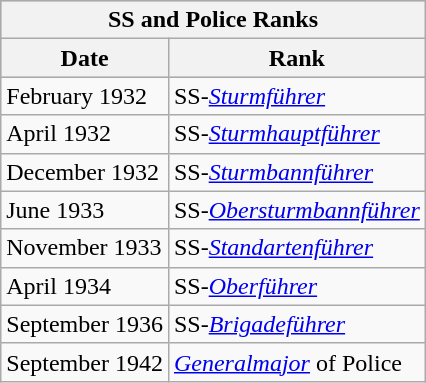<table class="wikitable floatright">
<tr bgcolor="silver">
<th colspan = "2">SS and Police Ranks</th>
</tr>
<tr bgcolor="silver">
<th>Date</th>
<th>Rank</th>
</tr>
<tr>
<td>February 1932</td>
<td>SS-<em><a href='#'>Sturmführer</a></em></td>
</tr>
<tr>
<td>April 1932</td>
<td>SS-<em><a href='#'>Sturmhauptführer</a></em></td>
</tr>
<tr>
<td>December 1932</td>
<td>SS-<em><a href='#'>Sturmbannführer</a></em></td>
</tr>
<tr>
<td>June 1933</td>
<td>SS-<em><a href='#'>Obersturmbannführer</a></em></td>
</tr>
<tr>
<td>November 1933</td>
<td>SS-<em><a href='#'>Standartenführer</a></em></td>
</tr>
<tr>
<td>April 1934</td>
<td>SS-<em><a href='#'>Oberführer</a></em></td>
</tr>
<tr>
<td>September 1936</td>
<td>SS-<em><a href='#'>Brigadeführer</a></em></td>
</tr>
<tr>
<td>September 1942</td>
<td><em><a href='#'>Generalmajor</a></em> of Police</td>
</tr>
</table>
